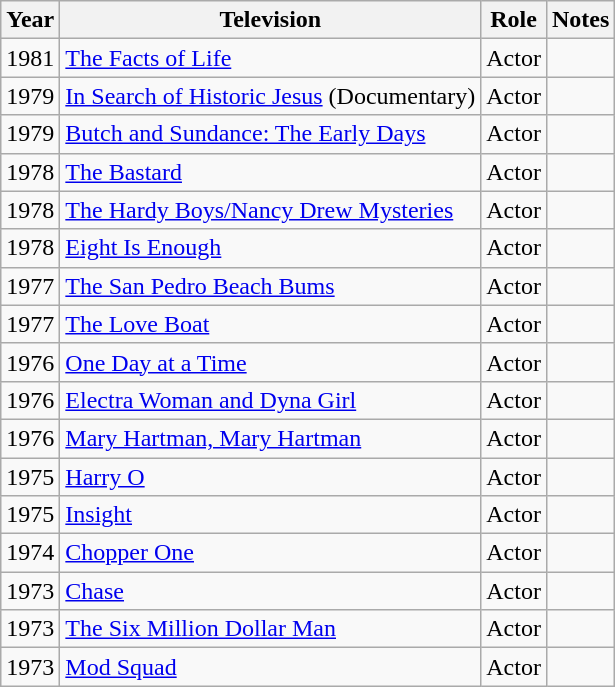<table class="wikitable">
<tr>
<th>Year</th>
<th>Television</th>
<th>Role</th>
<th>Notes</th>
</tr>
<tr>
<td>1981</td>
<td><a href='#'>The Facts of Life</a></td>
<td>Actor</td>
<td></td>
</tr>
<tr>
<td>1979</td>
<td><a href='#'>In Search of Historic Jesus</a> (Documentary)</td>
<td>Actor</td>
<td></td>
</tr>
<tr>
<td>1979</td>
<td><a href='#'>Butch and Sundance: The Early Days</a></td>
<td>Actor</td>
<td></td>
</tr>
<tr>
<td>1978</td>
<td><a href='#'>The Bastard</a></td>
<td>Actor</td>
<td></td>
</tr>
<tr>
<td>1978</td>
<td><a href='#'>The Hardy Boys/Nancy Drew Mysteries</a></td>
<td>Actor</td>
<td></td>
</tr>
<tr>
<td>1978</td>
<td><a href='#'>Eight Is Enough</a></td>
<td>Actor</td>
<td></td>
</tr>
<tr>
<td>1977</td>
<td><a href='#'>The San Pedro Beach Bums</a></td>
<td>Actor</td>
<td></td>
</tr>
<tr>
<td>1977</td>
<td><a href='#'>The Love Boat</a></td>
<td>Actor</td>
<td></td>
</tr>
<tr>
<td>1976</td>
<td><a href='#'>One Day at a Time</a></td>
<td>Actor</td>
<td></td>
</tr>
<tr>
<td>1976</td>
<td><a href='#'>Electra Woman and Dyna Girl</a></td>
<td>Actor</td>
<td></td>
</tr>
<tr>
<td>1976</td>
<td><a href='#'>Mary Hartman, Mary Hartman</a></td>
<td>Actor</td>
<td></td>
</tr>
<tr>
<td>1975</td>
<td><a href='#'>Harry O</a></td>
<td>Actor</td>
<td></td>
</tr>
<tr>
<td>1975</td>
<td><a href='#'>Insight</a></td>
<td>Actor</td>
<td></td>
</tr>
<tr>
<td>1974</td>
<td><a href='#'>Chopper One</a></td>
<td>Actor</td>
<td></td>
</tr>
<tr>
<td>1973</td>
<td><a href='#'>Chase</a></td>
<td>Actor</td>
<td></td>
</tr>
<tr>
<td>1973</td>
<td><a href='#'>The Six Million Dollar Man</a></td>
<td>Actor</td>
<td></td>
</tr>
<tr>
<td>1973</td>
<td><a href='#'>Mod Squad</a></td>
<td>Actor</td>
<td></td>
</tr>
</table>
